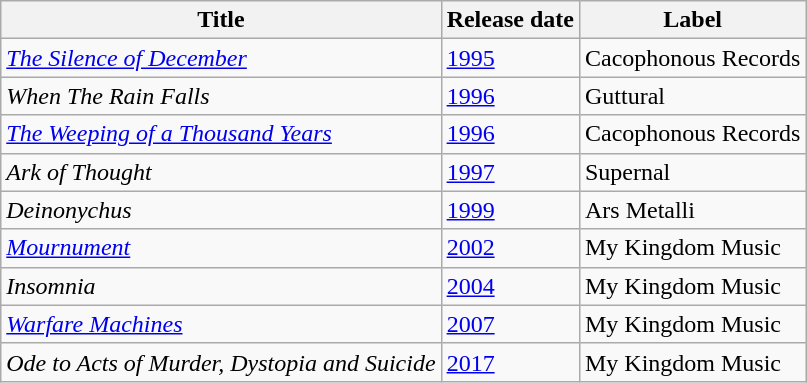<table class="wikitable">
<tr>
<th>Title</th>
<th>Release date</th>
<th>Label</th>
</tr>
<tr>
<td><em><a href='#'>The Silence of December</a></em></td>
<td><a href='#'>1995</a></td>
<td>Cacophonous Records</td>
</tr>
<tr>
<td><em>When The Rain Falls</em></td>
<td><a href='#'>1996</a></td>
<td>Guttural</td>
</tr>
<tr>
<td><em><a href='#'>The Weeping of a Thousand Years</a></em></td>
<td><a href='#'>1996</a></td>
<td>Cacophonous Records</td>
</tr>
<tr>
<td><em> Ark of Thought </em></td>
<td><a href='#'>1997</a></td>
<td>Supernal</td>
</tr>
<tr>
<td><em> Deinonychus </em></td>
<td><a href='#'>1999</a></td>
<td>Ars Metalli</td>
</tr>
<tr>
<td><em><a href='#'>Mournument</a></em></td>
<td><a href='#'>2002</a></td>
<td>My Kingdom Music</td>
</tr>
<tr>
<td><em> Insomnia </em></td>
<td><a href='#'>2004</a></td>
<td>My Kingdom Music</td>
</tr>
<tr>
<td><em><a href='#'>Warfare Machines</a></em></td>
<td><a href='#'>2007</a></td>
<td>My Kingdom Music</td>
</tr>
<tr>
<td><em>Ode to Acts of Murder, Dystopia and Suicide</em></td>
<td><a href='#'>2017</a></td>
<td>My Kingdom Music</td>
</tr>
</table>
